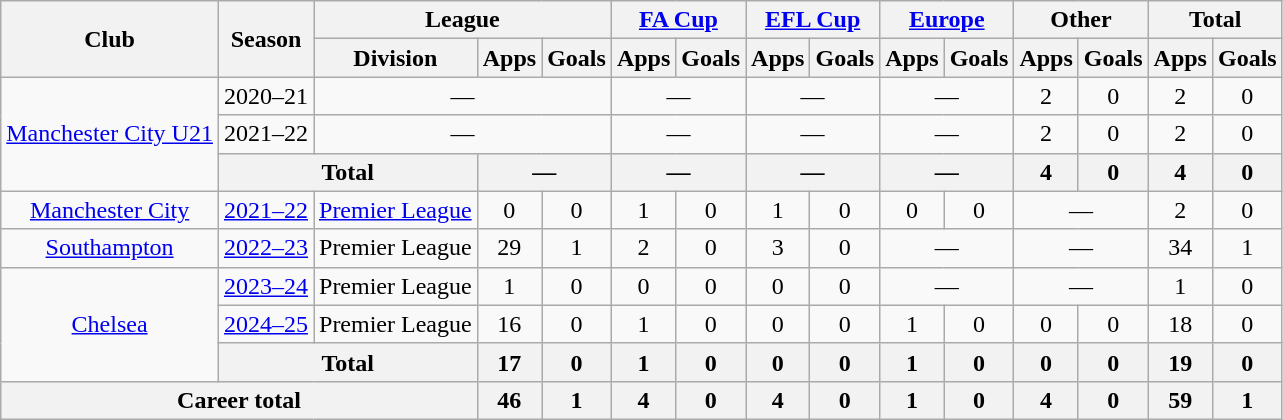<table class="wikitable" style="text-align:center">
<tr>
<th rowspan=2>Club</th>
<th rowspan=2>Season</th>
<th colspan=3>League</th>
<th colspan=2><a href='#'>FA Cup</a></th>
<th colspan=2><a href='#'>EFL Cup</a></th>
<th colspan=2><a href='#'>Europe</a></th>
<th colspan=2>Other</th>
<th colspan=2>Total</th>
</tr>
<tr>
<th>Division</th>
<th>Apps</th>
<th>Goals</th>
<th>Apps</th>
<th>Goals</th>
<th>Apps</th>
<th>Goals</th>
<th>Apps</th>
<th>Goals</th>
<th>Apps</th>
<th>Goals</th>
<th>Apps</th>
<th>Goals</th>
</tr>
<tr>
<td rowspan="3"><a href='#'>Manchester City U21</a></td>
<td>2020–21</td>
<td colspan="3">—</td>
<td colspan="2">—</td>
<td colspan="2">—</td>
<td colspan="2">—</td>
<td>2</td>
<td>0</td>
<td>2</td>
<td>0</td>
</tr>
<tr>
<td>2021–22</td>
<td colspan="3">—</td>
<td colspan="2">—</td>
<td colspan="2">—</td>
<td colspan="2">—</td>
<td>2</td>
<td>0</td>
<td>2</td>
<td>0</td>
</tr>
<tr>
<th colspan="2">Total</th>
<th colspan="2">—</th>
<th colspan="2">—</th>
<th colspan="2">—</th>
<th colspan="2">—</th>
<th>4</th>
<th>0</th>
<th>4</th>
<th>0</th>
</tr>
<tr>
<td><a href='#'>Manchester City</a></td>
<td><a href='#'>2021–22</a></td>
<td><a href='#'>Premier League</a></td>
<td>0</td>
<td>0</td>
<td>1</td>
<td>0</td>
<td>1</td>
<td>0</td>
<td>0</td>
<td>0</td>
<td colspan="2">—</td>
<td>2</td>
<td>0</td>
</tr>
<tr>
<td><a href='#'>Southampton</a></td>
<td><a href='#'>2022–23</a></td>
<td>Premier League</td>
<td>29</td>
<td>1</td>
<td>2</td>
<td>0</td>
<td>3</td>
<td>0</td>
<td colspan="2">—</td>
<td colspan="2">—</td>
<td>34</td>
<td>1</td>
</tr>
<tr>
<td rowspan="3"><a href='#'>Chelsea</a></td>
<td><a href='#'>2023–24</a></td>
<td>Premier League</td>
<td>1</td>
<td>0</td>
<td>0</td>
<td>0</td>
<td>0</td>
<td>0</td>
<td colspan="2">—</td>
<td colspan="2">—</td>
<td>1</td>
<td>0</td>
</tr>
<tr>
<td><a href='#'>2024–25</a></td>
<td>Premier League</td>
<td>16</td>
<td>0</td>
<td>1</td>
<td>0</td>
<td>0</td>
<td>0</td>
<td>1</td>
<td>0</td>
<td>0</td>
<td>0</td>
<td>18</td>
<td>0</td>
</tr>
<tr>
<th colspan="2">Total</th>
<th>17</th>
<th>0</th>
<th>1</th>
<th>0</th>
<th>0</th>
<th>0</th>
<th>1</th>
<th>0</th>
<th>0</th>
<th>0</th>
<th>19</th>
<th>0</th>
</tr>
<tr>
<th colspan="3">Career total</th>
<th>46</th>
<th>1</th>
<th>4</th>
<th>0</th>
<th>4</th>
<th>0</th>
<th>1</th>
<th>0</th>
<th>4</th>
<th>0</th>
<th>59</th>
<th>1</th>
</tr>
</table>
